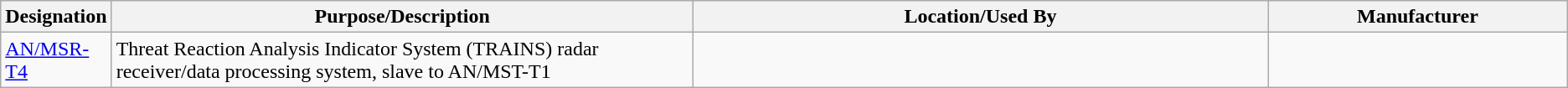<table class="wikitable sortable">
<tr>
<th scope="col">Designation</th>
<th scope="col" style="width: 500px;">Purpose/Description</th>
<th scope="col" style="width: 500px;">Location/Used By</th>
<th scope="col" style="width: 250px;">Manufacturer</th>
</tr>
<tr>
<td><a href='#'>AN/MSR-T4</a></td>
<td>Threat Reaction Analysis Indicator System (TRAINS) radar receiver/data processing system, slave to AN/MST-T1</td>
<td></td>
<td></td>
</tr>
</table>
